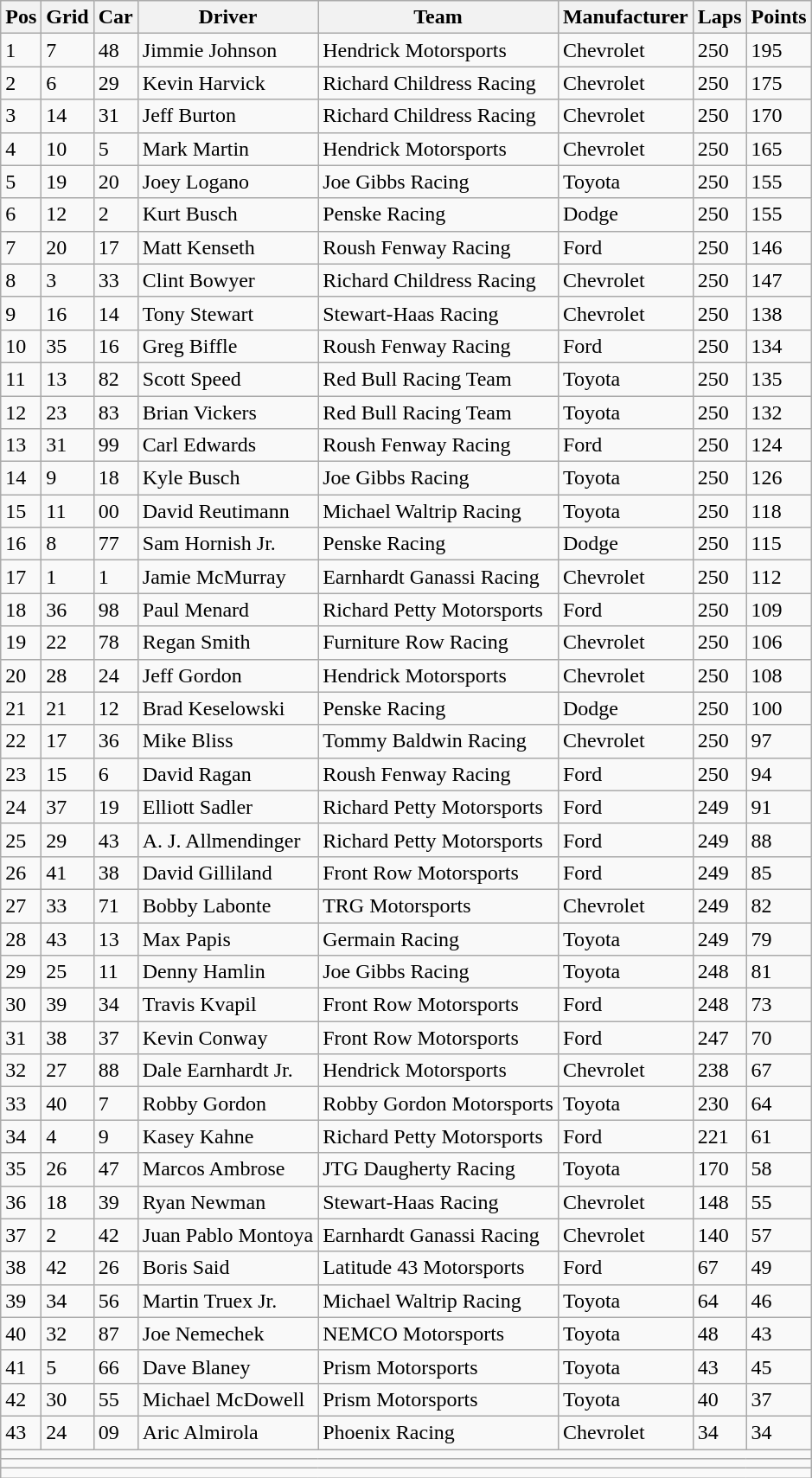<table class="sortable wikitable" border="1">
<tr>
<th>Pos</th>
<th>Grid</th>
<th>Car</th>
<th>Driver</th>
<th>Team</th>
<th>Manufacturer</th>
<th>Laps</th>
<th>Points</th>
</tr>
<tr>
<td>1</td>
<td>7</td>
<td>48</td>
<td>Jimmie Johnson</td>
<td>Hendrick Motorsports</td>
<td>Chevrolet</td>
<td>250</td>
<td>195</td>
</tr>
<tr>
<td>2</td>
<td>6</td>
<td>29</td>
<td>Kevin Harvick</td>
<td>Richard Childress Racing</td>
<td>Chevrolet</td>
<td>250</td>
<td>175</td>
</tr>
<tr>
<td>3</td>
<td>14</td>
<td>31</td>
<td>Jeff Burton</td>
<td>Richard Childress Racing</td>
<td>Chevrolet</td>
<td>250</td>
<td>170</td>
</tr>
<tr>
<td>4</td>
<td>10</td>
<td>5</td>
<td>Mark Martin</td>
<td>Hendrick Motorsports</td>
<td>Chevrolet</td>
<td>250</td>
<td>165</td>
</tr>
<tr>
<td>5</td>
<td>19</td>
<td>20</td>
<td>Joey Logano</td>
<td>Joe Gibbs Racing</td>
<td>Toyota</td>
<td>250</td>
<td>155</td>
</tr>
<tr>
<td>6</td>
<td>12</td>
<td>2</td>
<td>Kurt Busch</td>
<td>Penske Racing</td>
<td>Dodge</td>
<td>250</td>
<td>155</td>
</tr>
<tr>
<td>7</td>
<td>20</td>
<td>17</td>
<td>Matt Kenseth</td>
<td>Roush Fenway Racing</td>
<td>Ford</td>
<td>250</td>
<td>146</td>
</tr>
<tr>
<td>8</td>
<td>3</td>
<td>33</td>
<td>Clint Bowyer</td>
<td>Richard Childress Racing</td>
<td>Chevrolet</td>
<td>250</td>
<td>147</td>
</tr>
<tr>
<td>9</td>
<td>16</td>
<td>14</td>
<td>Tony Stewart</td>
<td>Stewart-Haas Racing</td>
<td>Chevrolet</td>
<td>250</td>
<td>138</td>
</tr>
<tr>
<td>10</td>
<td>35</td>
<td>16</td>
<td>Greg Biffle</td>
<td>Roush Fenway Racing</td>
<td>Ford</td>
<td>250</td>
<td>134</td>
</tr>
<tr>
<td>11</td>
<td>13</td>
<td>82</td>
<td>Scott Speed</td>
<td>Red Bull Racing Team</td>
<td>Toyota</td>
<td>250</td>
<td>135</td>
</tr>
<tr>
<td>12</td>
<td>23</td>
<td>83</td>
<td>Brian Vickers</td>
<td>Red Bull Racing Team</td>
<td>Toyota</td>
<td>250</td>
<td>132</td>
</tr>
<tr>
<td>13</td>
<td>31</td>
<td>99</td>
<td>Carl Edwards</td>
<td>Roush Fenway Racing</td>
<td>Ford</td>
<td>250</td>
<td>124</td>
</tr>
<tr>
<td>14</td>
<td>9</td>
<td>18</td>
<td>Kyle Busch</td>
<td>Joe Gibbs Racing</td>
<td>Toyota</td>
<td>250</td>
<td>126</td>
</tr>
<tr>
<td>15</td>
<td>11</td>
<td>00</td>
<td>David Reutimann</td>
<td>Michael Waltrip Racing</td>
<td>Toyota</td>
<td>250</td>
<td>118</td>
</tr>
<tr>
<td>16</td>
<td>8</td>
<td>77</td>
<td>Sam Hornish Jr.</td>
<td>Penske Racing</td>
<td>Dodge</td>
<td>250</td>
<td>115</td>
</tr>
<tr>
<td>17</td>
<td>1</td>
<td>1</td>
<td>Jamie McMurray</td>
<td>Earnhardt Ganassi Racing</td>
<td>Chevrolet</td>
<td>250</td>
<td>112</td>
</tr>
<tr>
<td>18</td>
<td>36</td>
<td>98</td>
<td>Paul Menard</td>
<td>Richard Petty Motorsports</td>
<td>Ford</td>
<td>250</td>
<td>109</td>
</tr>
<tr>
<td>19</td>
<td>22</td>
<td>78</td>
<td>Regan Smith</td>
<td>Furniture Row Racing</td>
<td>Chevrolet</td>
<td>250</td>
<td>106</td>
</tr>
<tr>
<td>20</td>
<td>28</td>
<td>24</td>
<td>Jeff Gordon</td>
<td>Hendrick Motorsports</td>
<td>Chevrolet</td>
<td>250</td>
<td>108</td>
</tr>
<tr>
<td>21</td>
<td>21</td>
<td>12</td>
<td>Brad Keselowski</td>
<td>Penske Racing</td>
<td>Dodge</td>
<td>250</td>
<td>100</td>
</tr>
<tr>
<td>22</td>
<td>17</td>
<td>36</td>
<td>Mike Bliss</td>
<td>Tommy Baldwin Racing</td>
<td>Chevrolet</td>
<td>250</td>
<td>97</td>
</tr>
<tr>
<td>23</td>
<td>15</td>
<td>6</td>
<td>David Ragan</td>
<td>Roush Fenway Racing</td>
<td>Ford</td>
<td>250</td>
<td>94</td>
</tr>
<tr>
<td>24</td>
<td>37</td>
<td>19</td>
<td>Elliott Sadler</td>
<td>Richard Petty Motorsports</td>
<td>Ford</td>
<td>249</td>
<td>91</td>
</tr>
<tr>
<td>25</td>
<td>29</td>
<td>43</td>
<td>A. J. Allmendinger</td>
<td>Richard Petty Motorsports</td>
<td>Ford</td>
<td>249</td>
<td>88</td>
</tr>
<tr>
<td>26</td>
<td>41</td>
<td>38</td>
<td>David Gilliland</td>
<td>Front Row Motorsports</td>
<td>Ford</td>
<td>249</td>
<td>85</td>
</tr>
<tr>
<td>27</td>
<td>33</td>
<td>71</td>
<td>Bobby Labonte</td>
<td>TRG Motorsports</td>
<td>Chevrolet</td>
<td>249</td>
<td>82</td>
</tr>
<tr>
<td>28</td>
<td>43</td>
<td>13</td>
<td>Max Papis</td>
<td>Germain Racing</td>
<td>Toyota</td>
<td>249</td>
<td>79</td>
</tr>
<tr>
<td>29</td>
<td>25</td>
<td>11</td>
<td>Denny Hamlin</td>
<td>Joe Gibbs Racing</td>
<td>Toyota</td>
<td>248</td>
<td>81</td>
</tr>
<tr>
<td>30</td>
<td>39</td>
<td>34</td>
<td>Travis Kvapil</td>
<td>Front Row Motorsports</td>
<td>Ford</td>
<td>248</td>
<td>73</td>
</tr>
<tr>
<td>31</td>
<td>38</td>
<td>37</td>
<td>Kevin Conway</td>
<td>Front Row Motorsports</td>
<td>Ford</td>
<td>247</td>
<td>70</td>
</tr>
<tr>
<td>32</td>
<td>27</td>
<td>88</td>
<td>Dale Earnhardt Jr.</td>
<td>Hendrick Motorsports</td>
<td>Chevrolet</td>
<td>238</td>
<td>67</td>
</tr>
<tr>
<td>33</td>
<td>40</td>
<td>7</td>
<td>Robby Gordon</td>
<td>Robby Gordon Motorsports</td>
<td>Toyota</td>
<td>230</td>
<td>64</td>
</tr>
<tr>
<td>34</td>
<td>4</td>
<td>9</td>
<td>Kasey Kahne</td>
<td>Richard Petty Motorsports</td>
<td>Ford</td>
<td>221</td>
<td>61</td>
</tr>
<tr>
<td>35</td>
<td>26</td>
<td>47</td>
<td>Marcos Ambrose</td>
<td>JTG Daugherty Racing</td>
<td>Toyota</td>
<td>170</td>
<td>58</td>
</tr>
<tr>
<td>36</td>
<td>18</td>
<td>39</td>
<td>Ryan Newman</td>
<td>Stewart-Haas Racing</td>
<td>Chevrolet</td>
<td>148</td>
<td>55</td>
</tr>
<tr>
<td>37</td>
<td>2</td>
<td>42</td>
<td>Juan Pablo Montoya</td>
<td>Earnhardt Ganassi Racing</td>
<td>Chevrolet</td>
<td>140</td>
<td>57</td>
</tr>
<tr>
<td>38</td>
<td>42</td>
<td>26</td>
<td>Boris Said</td>
<td>Latitude 43 Motorsports</td>
<td>Ford</td>
<td>67</td>
<td>49</td>
</tr>
<tr>
<td>39</td>
<td>34</td>
<td>56</td>
<td>Martin Truex Jr.</td>
<td>Michael Waltrip Racing</td>
<td>Toyota</td>
<td>64</td>
<td>46</td>
</tr>
<tr>
<td>40</td>
<td>32</td>
<td>87</td>
<td>Joe Nemechek</td>
<td>NEMCO Motorsports</td>
<td>Toyota</td>
<td>48</td>
<td>43</td>
</tr>
<tr>
<td>41</td>
<td>5</td>
<td>66</td>
<td>Dave Blaney</td>
<td>Prism Motorsports</td>
<td>Toyota</td>
<td>43</td>
<td>45</td>
</tr>
<tr>
<td>42</td>
<td>30</td>
<td>55</td>
<td>Michael McDowell</td>
<td>Prism Motorsports</td>
<td>Toyota</td>
<td>40</td>
<td>37</td>
</tr>
<tr>
<td>43</td>
<td>24</td>
<td>09</td>
<td>Aric Almirola</td>
<td>Phoenix Racing</td>
<td>Chevrolet</td>
<td>34</td>
<td>34</td>
</tr>
<tr>
<td colspan="9"></td>
</tr>
<tr class="sortbottom">
<td colspan="9"></td>
</tr>
<tr class="sortbottom">
<td colspan="9"></td>
</tr>
</table>
